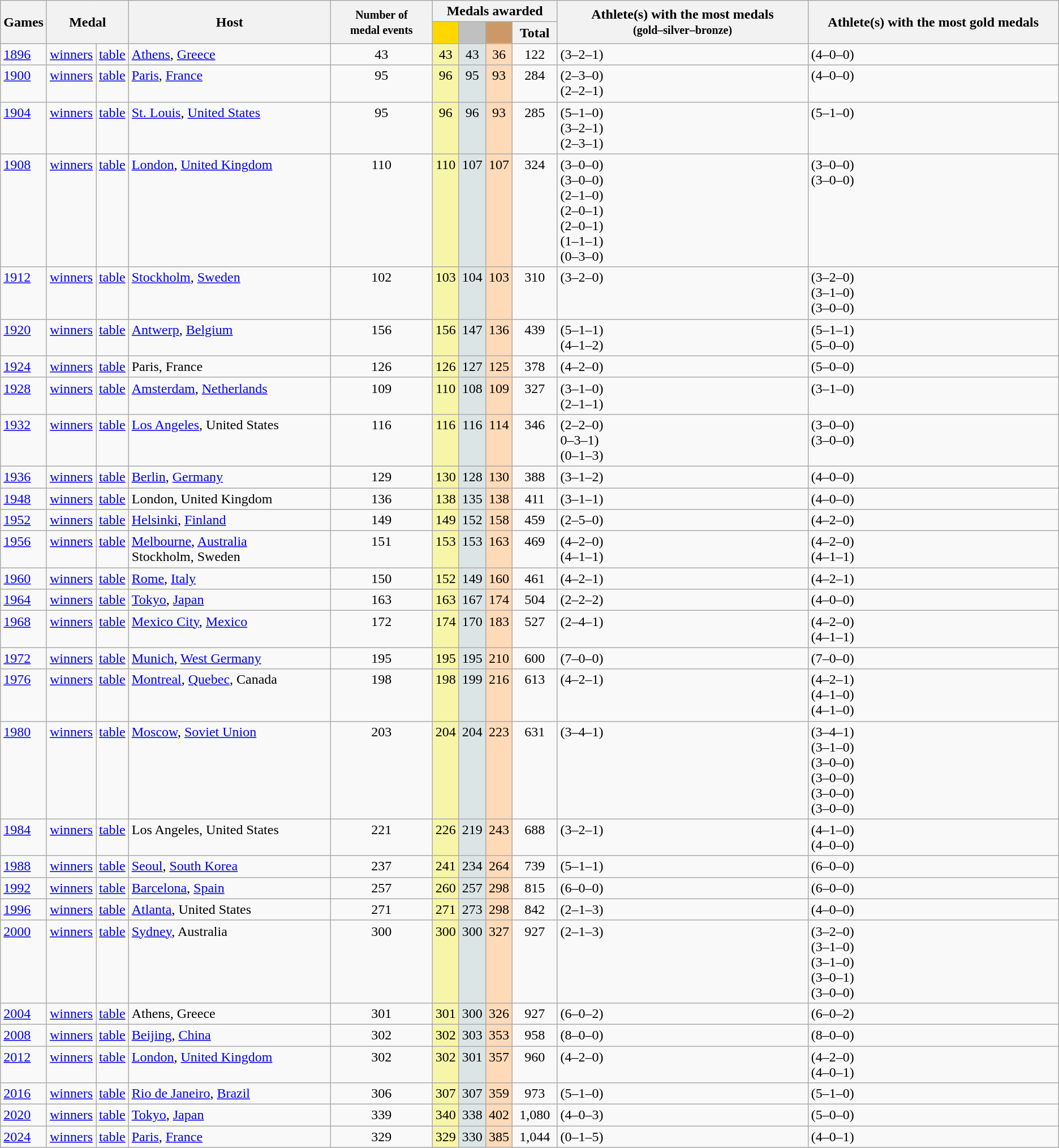<table class="wikitable">
<tr>
<th rowspan="2" width="3%">Games</th>
<th colspan="2" rowspan="2" width="7%">Medal</th>
<th rowspan="2" width="20%">Host</th>
<th rowspan="2" width="10%"><small>Number of<br>medal events</small></th>
<th colspan="4" width="10%">Medals awarded</th>
<th rowspan="2" width="25%">Athlete(s) with the most medals <br> <small>(gold–silver–bronze)</small></th>
<th rowspan="2" width="25%">Athlete(s) with the most gold medals</th>
</tr>
<tr>
<th style="background-color:gold; width=7%;"></th>
<th style="background-color:silver; width=7%;"></th>
<th style="background-color:#cc9966; width=7%;"></th>
<th style="width:4em;">Total</th>
</tr>
<tr valign="top">
<td><a href='#'>1896</a></td>
<td><a href='#'>winners</a></td>
<td><a href='#'>table</a></td>
<td> <a href='#'>Athens</a>, <a href='#'>Greece</a></td>
<td align="center">43</td>
<td align="center" bgcolor="#F7F6A8">43</td>
<td align="center" bgcolor="#DCE5E5">43</td>
<td align="center" bgcolor="#FFDAB9">36</td>
<td align="center">122</td>
<td> (3–2–1)</td>
<td> (4–0–0)</td>
</tr>
<tr valign="top">
<td><a href='#'>1900</a></td>
<td><a href='#'>winners</a></td>
<td><a href='#'>table</a></td>
<td> <a href='#'>Paris</a>, <a href='#'>France</a></td>
<td align="center">95</td>
<td align="center" bgcolor="#F7F6A8">96</td>
<td align="center" bgcolor="#DCE5E5">95</td>
<td align="center" bgcolor="#FFDAB9">93</td>
<td align="center">284</td>
<td> (2–3–0)<br> (2–2–1)</td>
<td> (4–0–0)</td>
</tr>
<tr valign="top">
<td><a href='#'>1904</a></td>
<td><a href='#'>winners</a></td>
<td><a href='#'>table</a></td>
<td> <a href='#'>St. Louis</a>, <a href='#'>United States</a></td>
<td align="center">95</td>
<td align="center" bgcolor="#F7F6A8">96</td>
<td align="center" bgcolor="#DCE5E5">96</td>
<td align="center" bgcolor="#FFDAB9">93</td>
<td align="center">285</td>
<td> (5–1–0)<br> (3–2–1)<br> (2–3–1)</td>
<td> (5–1–0)</td>
</tr>
<tr valign="top">
<td><a href='#'>1908</a></td>
<td><a href='#'>winners</a></td>
<td><a href='#'>table</a></td>
<td> <a href='#'>London</a>, <a href='#'>United Kingdom</a></td>
<td align="center">110</td>
<td align="center" bgcolor="#F7F6A8">110</td>
<td align="center" bgcolor="#DCE5E5">107</td>
<td align="center" bgcolor="#FFDAB9">107</td>
<td align="center">324</td>
<td> (3–0–0)<br> (3–0–0)<br> (2–1–0)<br> (2–0–1)<br> (2–0–1)<br> (1–1–1)<br> (0–3–0)</td>
<td> (3–0–0)<br> (3–0–0)</td>
</tr>
<tr valign="top">
<td><a href='#'>1912</a></td>
<td><a href='#'>winners</a></td>
<td><a href='#'>table</a></td>
<td> <a href='#'>Stockholm</a>, <a href='#'>Sweden</a></td>
<td align="center">102</td>
<td align="center" bgcolor="#F7F6A8">103</td>
<td align="center" bgcolor="#DCE5E5">104</td>
<td align="center" bgcolor="#FFDAB9">103</td>
<td align="center">310</td>
<td> (3–2–0)</td>
<td> (3–2–0)<br> (3–1–0)<br> (3–0–0)</td>
</tr>
<tr valign="top">
<td><a href='#'>1920</a></td>
<td><a href='#'>winners</a></td>
<td><a href='#'>table</a></td>
<td> <a href='#'>Antwerp</a>, <a href='#'>Belgium</a></td>
<td align="center">156</td>
<td align="center" bgcolor="#F7F6A8">156</td>
<td align="center" bgcolor="#DCE5E5">147</td>
<td align="center" bgcolor="#FFDAB9">136</td>
<td align="center">439</td>
<td> (5–1–1)<br> (4–1–2)</td>
<td> (5–1–1)<br> (5–0–0)</td>
</tr>
<tr valign="top">
<td><a href='#'>1924</a></td>
<td><a href='#'>winners</a></td>
<td><a href='#'>table</a></td>
<td> Paris, France</td>
<td align="center">126</td>
<td align="center" bgcolor="#F7F6A8">126</td>
<td align="center" bgcolor="#DCE5E5">127</td>
<td align="center" bgcolor="#FFDAB9">125</td>
<td align="center">378</td>
<td> (4–2–0)</td>
<td> (5–0–0)</td>
</tr>
<tr valign="top">
<td><a href='#'>1928</a></td>
<td><a href='#'>winners</a></td>
<td><a href='#'>table</a></td>
<td> <a href='#'>Amsterdam</a>, <a href='#'>Netherlands</a></td>
<td align="center">109</td>
<td align="center" bgcolor="#F7F6A8">110</td>
<td align="center" bgcolor="#DCE5E5">108</td>
<td align="center" bgcolor="#FFDAB9">109</td>
<td align="center">327</td>
<td> (3–1–0)<br> (2–1–1)</td>
<td> (3–1–0)</td>
</tr>
<tr valign="top">
<td><a href='#'>1932</a></td>
<td><a href='#'>winners</a></td>
<td><a href='#'>table</a></td>
<td> <a href='#'>Los Angeles</a>, United States</td>
<td align="center">116</td>
<td align="center" bgcolor="#F7F6A8">116</td>
<td align="center" bgcolor="#DCE5E5">116</td>
<td align="center" bgcolor="#FFDAB9">114</td>
<td align="center">346</td>
<td> (2–2–0)<br> 0–3–1)<br> (0–1–3)</td>
<td> (3–0–0)<br> (3–0–0)</td>
</tr>
<tr valign="top">
<td><a href='#'>1936</a></td>
<td><a href='#'>winners</a></td>
<td><a href='#'>table</a></td>
<td> <a href='#'>Berlin</a>, <a href='#'>Germany</a></td>
<td align="center">129</td>
<td align="center" bgcolor="#F7F6A8">130</td>
<td align="center" bgcolor="#DCE5E5">128</td>
<td align="center" bgcolor="#FFDAB9">130</td>
<td align="center">388</td>
<td> (3–1–2)</td>
<td> (4–0–0)</td>
</tr>
<tr valign="top">
<td><a href='#'>1948</a></td>
<td><a href='#'>winners</a></td>
<td><a href='#'>table</a></td>
<td> London, United Kingdom</td>
<td align="center">136</td>
<td align="center" bgcolor="#F7F6A8">138</td>
<td align="center" bgcolor="#DCE5E5">135</td>
<td align="center" bgcolor="#FFDAB9">138</td>
<td align="center">411</td>
<td> (3–1–1)</td>
<td> (4–0–0)</td>
</tr>
<tr valign="top">
<td><a href='#'>1952</a></td>
<td><a href='#'>winners</a></td>
<td><a href='#'>table</a></td>
<td> <a href='#'>Helsinki</a>, <a href='#'>Finland</a></td>
<td align="center">149</td>
<td align="center" bgcolor="#F7F6A8">149</td>
<td align="center" bgcolor="#DCE5E5">152</td>
<td align="center" bgcolor="#FFDAB9">158</td>
<td align="center">459</td>
<td> (2–5–0)</td>
<td> (4–2–0)</td>
</tr>
<tr valign="top">
<td><a href='#'>1956</a></td>
<td><a href='#'>winners</a></td>
<td><a href='#'>table</a></td>
<td> <a href='#'>Melbourne</a>, <a href='#'>Australia</a><br> Stockholm, Sweden</td>
<td align="center">151</td>
<td align="center" bgcolor="#F7F6A8">153</td>
<td align="center" bgcolor="#DCE5E5">153</td>
<td align="center" bgcolor="#FFDAB9">163</td>
<td align="center">469</td>
<td> (4–2–0)<br> (4–1–1)</td>
<td> (4–2–0)<br> (4–1–1)</td>
</tr>
<tr valign="top">
<td><a href='#'>1960</a></td>
<td><a href='#'>winners</a></td>
<td><a href='#'>table</a></td>
<td> <a href='#'>Rome</a>, <a href='#'>Italy</a></td>
<td align="center">150</td>
<td align="center" bgcolor="#F7F6A8">152</td>
<td align="center" bgcolor="#DCE5E5">149</td>
<td align="center" bgcolor="#FFDAB9">160</td>
<td align="center">461</td>
<td> (4–2–1)</td>
<td> (4–2–1)</td>
</tr>
<tr valign="top">
<td><a href='#'>1964</a></td>
<td><a href='#'>winners</a></td>
<td><a href='#'>table</a></td>
<td> <a href='#'>Tokyo</a>, <a href='#'>Japan</a></td>
<td align="center">163</td>
<td align="center" bgcolor="#F7F6A8">163</td>
<td align="center" bgcolor="#DCE5E5">167</td>
<td align="center" bgcolor="#FFDAB9">174</td>
<td align="center">504</td>
<td> (2–2–2)</td>
<td> (4–0–0)</td>
</tr>
<tr valign="top">
<td><a href='#'>1968</a></td>
<td><a href='#'>winners</a></td>
<td><a href='#'>table</a></td>
<td> <a href='#'>Mexico City</a>, <a href='#'>Mexico</a></td>
<td align="center">172</td>
<td align="center" bgcolor="#F7F6A8">174</td>
<td align="center" bgcolor="#DCE5E5">170</td>
<td align="center" bgcolor="#FFDAB9">183</td>
<td align="center">527</td>
<td> (2–4–1)</td>
<td> (4–2–0)<br> (4–1–1)</td>
</tr>
<tr valign="top">
<td><a href='#'>1972</a></td>
<td><a href='#'>winners</a></td>
<td><a href='#'>table</a></td>
<td> <a href='#'>Munich</a>, <a href='#'>West Germany</a></td>
<td align="center">195</td>
<td align="center" bgcolor="#F7F6A8">195</td>
<td align="center" bgcolor="#DCE5E5">195</td>
<td align="center" bgcolor="#FFDAB9">210</td>
<td align="center">600</td>
<td> (7–0–0)</td>
<td> (7–0–0)</td>
</tr>
<tr valign="top">
<td><a href='#'>1976</a></td>
<td><a href='#'>winners</a></td>
<td><a href='#'>table</a></td>
<td> <a href='#'>Montreal</a>, <a href='#'>Quebec</a>, Canada</td>
<td align="center">198</td>
<td align="center" bgcolor="#F7F6A8">198</td>
<td align="center" bgcolor="#DCE5E5">199</td>
<td align="center" bgcolor="#FFDAB9">216</td>
<td align="center">613</td>
<td> (4–2–1)</td>
<td> (4–2–1)<br> (4–1–0)<br> (4–1–0)</td>
</tr>
<tr valign="top">
<td><a href='#'>1980</a></td>
<td><a href='#'>winners</a></td>
<td><a href='#'>table</a></td>
<td> <a href='#'>Moscow</a>, <a href='#'>Soviet Union</a></td>
<td align="center">203</td>
<td align="center" bgcolor="#F7F6A8">204</td>
<td align="center" bgcolor="#DCE5E5">204</td>
<td align="center" bgcolor="#FFDAB9">223</td>
<td align="center">631</td>
<td> (3–4–1)</td>
<td> (3–4–1)<br> (3–1–0)<br> (3–0–0)<br> (3–0–0)<br> (3–0–0)<br> (3–0–0)</td>
</tr>
<tr valign="top">
<td><a href='#'>1984</a></td>
<td><a href='#'>winners</a></td>
<td><a href='#'>table</a></td>
<td> Los Angeles, United States</td>
<td align="center">221</td>
<td align="center" bgcolor="#F7F6A8">226</td>
<td align="center" bgcolor="#DCE5E5">219</td>
<td align="center" bgcolor="#FFDAB9">243</td>
<td align="center">688</td>
<td> (3–2–1)</td>
<td> (4–1–0)<br> (4–0–0)</td>
</tr>
<tr valign="top">
<td><a href='#'>1988</a></td>
<td><a href='#'>winners</a></td>
<td><a href='#'>table</a></td>
<td> <a href='#'>Seoul</a>, <a href='#'>South Korea</a></td>
<td align="center">237</td>
<td align="center" bgcolor="#F7F6A8">241</td>
<td align="center" bgcolor="#DCE5E5">234</td>
<td align="center" bgcolor="#FFDAB9">264</td>
<td align="center">739</td>
<td> (5–1–1)</td>
<td> (6–0–0)</td>
</tr>
<tr valign="top">
<td><a href='#'>1992</a></td>
<td><a href='#'>winners</a></td>
<td><a href='#'>table</a></td>
<td> <a href='#'>Barcelona</a>, <a href='#'>Spain</a></td>
<td align="center">257</td>
<td align="center" bgcolor="#F7F6A8">260</td>
<td align="center" bgcolor="#DCE5E5">257</td>
<td align="center" bgcolor="#FFDAB9">298</td>
<td align="center">815</td>
<td> (6–0–0)</td>
<td> (6–0–0)</td>
</tr>
<tr valign="top">
<td><a href='#'>1996</a></td>
<td><a href='#'>winners</a></td>
<td><a href='#'>table</a></td>
<td> <a href='#'>Atlanta</a>, United States</td>
<td align="center">271</td>
<td align="center" bgcolor="#F7F6A8">271</td>
<td align="center" bgcolor="#DCE5E5">273</td>
<td align="center" bgcolor="#FFDAB9">298</td>
<td align="center">842</td>
<td> (2–1–3)</td>
<td> (4–0–0)</td>
</tr>
<tr valign="top">
<td><a href='#'>2000</a></td>
<td><a href='#'>winners</a></td>
<td><a href='#'>table</a></td>
<td> <a href='#'>Sydney</a>, Australia</td>
<td align="center">300</td>
<td align="center" bgcolor="#F7F6A8">300</td>
<td align="center" bgcolor="#DCE5E5">300</td>
<td align="center" bgcolor="#FFDAB9">327</td>
<td align="center">927</td>
<td> (2–1–3)</td>
<td> (3–2–0)<br> (3–1–0)<br> (3–1–0)<br> (3–0–1)<br> (3–0–0)</td>
</tr>
<tr valign="top">
<td><a href='#'>2004</a></td>
<td><a href='#'>winners</a></td>
<td><a href='#'>table</a></td>
<td> Athens, Greece</td>
<td align="center">301</td>
<td align="center" bgcolor="#F7F6A8">301</td>
<td align="center" bgcolor="#DCE5E5">300</td>
<td align="center" bgcolor="#FFDAB9">326</td>
<td align="center">927</td>
<td> (6–0–2)</td>
<td> (6–0–2)</td>
</tr>
<tr valign="top">
<td><a href='#'>2008</a></td>
<td><a href='#'>winners</a></td>
<td><a href='#'>table</a></td>
<td> <a href='#'>Beijing</a>, <a href='#'>China</a></td>
<td align="center">302</td>
<td align="center" bgcolor="#F7F6A8">302</td>
<td align="center" bgcolor="#DCE5E5">303</td>
<td align="center" bgcolor="#FFDAB9">353</td>
<td align="center">958</td>
<td> (8–0–0)</td>
<td> (8–0–0)</td>
</tr>
<tr valign="top">
<td><a href='#'>2012</a></td>
<td><a href='#'>winners</a></td>
<td><a href='#'>table</a></td>
<td> <a href='#'>London</a>, <a href='#'>United Kingdom</a></td>
<td align="center">302</td>
<td align="center" bgcolor="#F7F6A8">302</td>
<td align="center" bgcolor="#DCE5E5">301</td>
<td align="center" bgcolor="#FFDAB9">357</td>
<td align="center">960</td>
<td> (4–2–0)</td>
<td> (4–2–0)<br> (4–0–1)</td>
</tr>
<tr valign="top">
<td><a href='#'>2016</a></td>
<td><a href='#'>winners</a></td>
<td><a href='#'>table</a></td>
<td> <a href='#'>Rio de Janeiro</a>, <a href='#'>Brazil</a></td>
<td align="center">306</td>
<td align="center" bgcolor="#F7F6A8">307</td>
<td align="center" bgcolor="#DCE5E5">307</td>
<td align="center" bgcolor="#FFDAB9">359</td>
<td align="center">973</td>
<td> (5–1–0)</td>
<td> (5–1–0)</td>
</tr>
<tr valign="top">
<td><a href='#'>2020</a></td>
<td><a href='#'>winners</a></td>
<td><a href='#'>table</a></td>
<td> <a href='#'>Tokyo</a>, <a href='#'>Japan</a></td>
<td align="center">339</td>
<td align="center" bgcolor="#F7F6A8">340</td>
<td align="center" bgcolor="#DCE5E5">338</td>
<td align="center" bgcolor="#FFDAB9">402</td>
<td align="center">1,080</td>
<td> (4–0–3)</td>
<td> (5–0–0)</td>
</tr>
<tr valign="top">
<td><a href='#'>2024</a></td>
<td><a href='#'>winners</a></td>
<td><a href='#'>table</a></td>
<td> <a href='#'>Paris</a>, <a href='#'>France</a></td>
<td align="center">329</td>
<td align="center" bgcolor="#F7F6A8">329</td>
<td align="center" bgcolor="#DCE5E5">330</td>
<td align="center" bgcolor="#FFDAB9">385</td>
<td align="center">1,044</td>
<td> (0–1–5)</td>
<td> (4–0–1)</td>
</tr>
</table>
